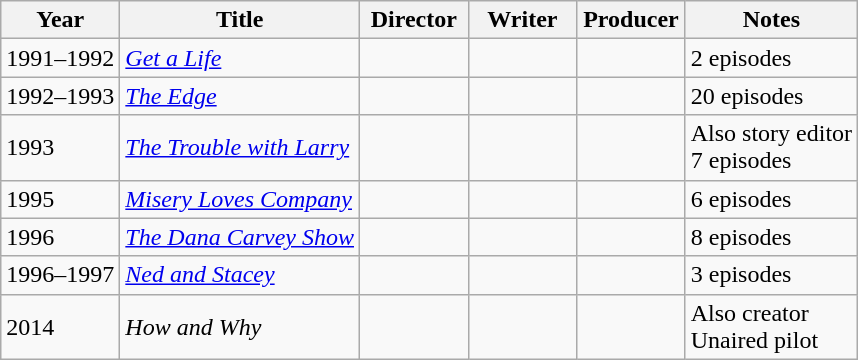<table class="wikitable">
<tr>
<th>Year</th>
<th>Title</th>
<th width=65>Director</th>
<th width=65>Writer</th>
<th width=65>Producer</th>
<th scope="col" class="unsortable">Notes</th>
</tr>
<tr>
<td>1991–1992</td>
<td><em><a href='#'>Get a Life</a></em></td>
<td></td>
<td></td>
<td></td>
<td>2 episodes</td>
</tr>
<tr>
<td>1992–1993</td>
<td><em><a href='#'>The Edge</a></em></td>
<td></td>
<td></td>
<td></td>
<td>20 episodes</td>
</tr>
<tr>
<td>1993</td>
<td><em><a href='#'>The Trouble with Larry</a></em></td>
<td></td>
<td></td>
<td></td>
<td>Also story editor<br>7 episodes</td>
</tr>
<tr>
<td>1995</td>
<td><em><a href='#'>Misery Loves Company</a></em></td>
<td></td>
<td></td>
<td></td>
<td>6 episodes</td>
</tr>
<tr>
<td>1996</td>
<td><em><a href='#'>The Dana Carvey Show</a></em></td>
<td></td>
<td></td>
<td></td>
<td>8 episodes</td>
</tr>
<tr>
<td>1996–1997</td>
<td><em><a href='#'>Ned and Stacey</a></em></td>
<td></td>
<td></td>
<td></td>
<td>3 episodes</td>
</tr>
<tr>
<td>2014</td>
<td><em>How and Why</em></td>
<td></td>
<td></td>
<td></td>
<td>Also creator<br>Unaired pilot</td>
</tr>
</table>
